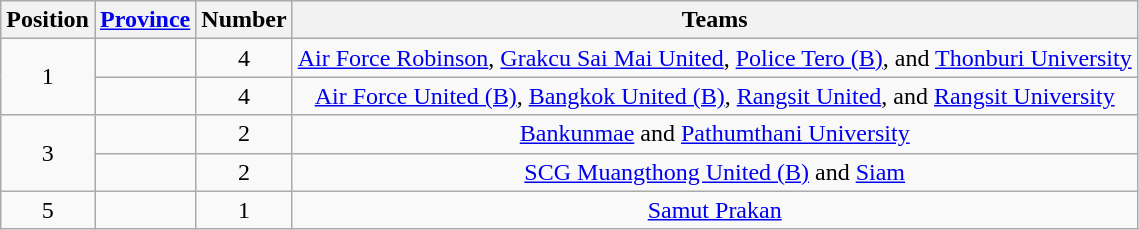<table class="wikitable">
<tr>
<th>Position</th>
<th><a href='#'>Province</a></th>
<th>Number</th>
<th>Teams</th>
</tr>
<tr>
<td align=center rowspan="2">1</td>
<td></td>
<td align=center>4</td>
<td align=center><a href='#'>Air Force Robinson</a>, <a href='#'>Grakcu Sai Mai United</a>, <a href='#'>Police Tero (B)</a>, and <a href='#'>Thonburi University</a></td>
</tr>
<tr>
<td></td>
<td align=center>4</td>
<td align=center><a href='#'>Air Force United (B)</a>, <a href='#'>Bangkok United (B)</a>, <a href='#'>Rangsit United</a>, and <a href='#'>Rangsit University</a></td>
</tr>
<tr>
<td align=center rowspan="2">3</td>
<td></td>
<td align=center>2</td>
<td align=center><a href='#'>Bankunmae</a> and <a href='#'>Pathumthani University</a></td>
</tr>
<tr>
<td></td>
<td align=center>2</td>
<td align=center><a href='#'>SCG Muangthong United (B)</a> and <a href='#'>Siam</a></td>
</tr>
<tr>
<td align=center>5</td>
<td></td>
<td align=center>1</td>
<td align=center><a href='#'>Samut Prakan</a></td>
</tr>
</table>
